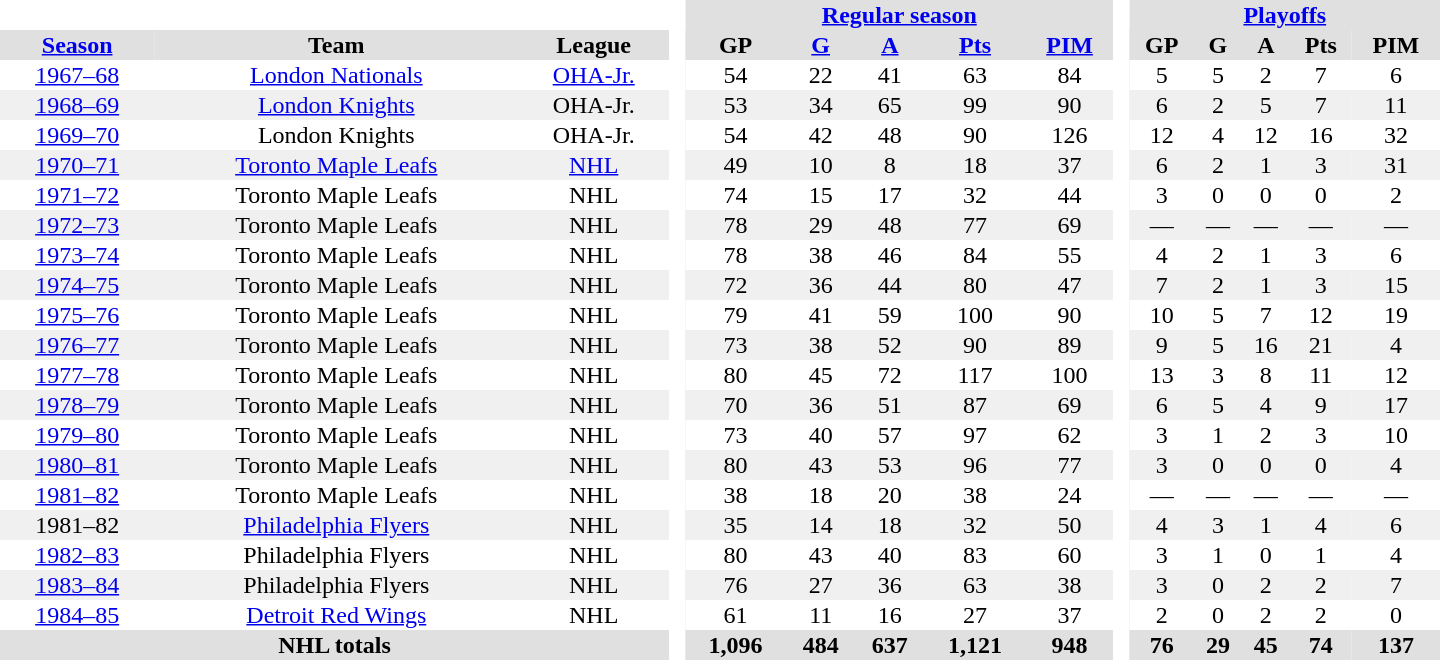<table border="0" cellpadding="1" cellspacing="0" style="text-align:center; width:60em">
<tr style="background:#e0e0e0;">
<th colspan="3" style="background:#fff;"> </th>
<th rowspan="99" style="background:#fff;"> </th>
<th colspan="5"><a href='#'>Regular season</a></th>
<th rowspan="99" style="background:#fff;"> </th>
<th colspan="5"><a href='#'>Playoffs</a></th>
</tr>
<tr style="background:#e0e0e0;">
<th><a href='#'>Season</a></th>
<th>Team</th>
<th>League</th>
<th>GP</th>
<th><a href='#'>G</a></th>
<th><a href='#'>A</a></th>
<th><a href='#'>Pts</a></th>
<th><a href='#'>PIM</a></th>
<th>GP</th>
<th>G</th>
<th>A</th>
<th>Pts</th>
<th>PIM</th>
</tr>
<tr>
<td><a href='#'>1967–68</a></td>
<td><a href='#'>London Nationals</a></td>
<td><a href='#'>OHA-Jr.</a></td>
<td>54</td>
<td>22</td>
<td>41</td>
<td>63</td>
<td>84</td>
<td>5</td>
<td>5</td>
<td>2</td>
<td>7</td>
<td>6</td>
</tr>
<tr style="background:#f0f0f0;">
<td><a href='#'>1968–69</a></td>
<td><a href='#'>London Knights</a></td>
<td>OHA-Jr.</td>
<td>53</td>
<td>34</td>
<td>65</td>
<td>99</td>
<td>90</td>
<td>6</td>
<td>2</td>
<td>5</td>
<td>7</td>
<td>11</td>
</tr>
<tr>
<td><a href='#'>1969–70</a></td>
<td>London Knights</td>
<td>OHA-Jr.</td>
<td>54</td>
<td>42</td>
<td>48</td>
<td>90</td>
<td>126</td>
<td>12</td>
<td>4</td>
<td>12</td>
<td>16</td>
<td>32</td>
</tr>
<tr style="background:#f0f0f0;">
<td><a href='#'>1970–71</a></td>
<td><a href='#'>Toronto Maple Leafs</a></td>
<td><a href='#'>NHL</a></td>
<td>49</td>
<td>10</td>
<td>8</td>
<td>18</td>
<td>37</td>
<td>6</td>
<td>2</td>
<td>1</td>
<td>3</td>
<td>31</td>
</tr>
<tr>
<td><a href='#'>1971–72</a></td>
<td>Toronto Maple Leafs</td>
<td>NHL</td>
<td>74</td>
<td>15</td>
<td>17</td>
<td>32</td>
<td>44</td>
<td>3</td>
<td>0</td>
<td>0</td>
<td>0</td>
<td>2</td>
</tr>
<tr style="background:#f0f0f0;">
<td><a href='#'>1972–73</a></td>
<td>Toronto Maple Leafs</td>
<td>NHL</td>
<td>78</td>
<td>29</td>
<td>48</td>
<td>77</td>
<td>69</td>
<td>—</td>
<td>—</td>
<td>—</td>
<td>—</td>
<td>—</td>
</tr>
<tr>
<td><a href='#'>1973–74</a></td>
<td>Toronto Maple Leafs</td>
<td>NHL</td>
<td>78</td>
<td>38</td>
<td>46</td>
<td>84</td>
<td>55</td>
<td>4</td>
<td>2</td>
<td>1</td>
<td>3</td>
<td>6</td>
</tr>
<tr style="background:#f0f0f0;">
<td><a href='#'>1974–75</a></td>
<td>Toronto Maple Leafs</td>
<td>NHL</td>
<td>72</td>
<td>36</td>
<td>44</td>
<td>80</td>
<td>47</td>
<td>7</td>
<td>2</td>
<td>1</td>
<td>3</td>
<td>15</td>
</tr>
<tr>
<td><a href='#'>1975–76</a></td>
<td>Toronto Maple Leafs</td>
<td>NHL</td>
<td>79</td>
<td>41</td>
<td>59</td>
<td>100</td>
<td>90</td>
<td>10</td>
<td>5</td>
<td>7</td>
<td>12</td>
<td>19</td>
</tr>
<tr style="background:#f0f0f0;">
<td><a href='#'>1976–77</a></td>
<td>Toronto Maple Leafs</td>
<td>NHL</td>
<td>73</td>
<td>38</td>
<td>52</td>
<td>90</td>
<td>89</td>
<td>9</td>
<td>5</td>
<td>16</td>
<td>21</td>
<td>4</td>
</tr>
<tr>
<td><a href='#'>1977–78</a></td>
<td>Toronto Maple Leafs</td>
<td>NHL</td>
<td>80</td>
<td>45</td>
<td>72</td>
<td>117</td>
<td>100</td>
<td>13</td>
<td>3</td>
<td>8</td>
<td>11</td>
<td>12</td>
</tr>
<tr style="background:#f0f0f0;">
<td><a href='#'>1978–79</a></td>
<td>Toronto Maple Leafs</td>
<td>NHL</td>
<td>70</td>
<td>36</td>
<td>51</td>
<td>87</td>
<td>69</td>
<td>6</td>
<td>5</td>
<td>4</td>
<td>9</td>
<td>17</td>
</tr>
<tr>
<td><a href='#'>1979–80</a></td>
<td>Toronto Maple Leafs</td>
<td>NHL</td>
<td>73</td>
<td>40</td>
<td>57</td>
<td>97</td>
<td>62</td>
<td>3</td>
<td>1</td>
<td>2</td>
<td>3</td>
<td>10</td>
</tr>
<tr style="background:#f0f0f0;">
<td><a href='#'>1980–81</a></td>
<td>Toronto Maple Leafs</td>
<td>NHL</td>
<td>80</td>
<td>43</td>
<td>53</td>
<td>96</td>
<td>77</td>
<td>3</td>
<td>0</td>
<td>0</td>
<td>0</td>
<td>4</td>
</tr>
<tr>
<td><a href='#'>1981–82</a></td>
<td>Toronto Maple Leafs</td>
<td>NHL</td>
<td>38</td>
<td>18</td>
<td>20</td>
<td>38</td>
<td>24</td>
<td>—</td>
<td>—</td>
<td>—</td>
<td>—</td>
<td>—</td>
</tr>
<tr style="background:#f0f0f0;">
<td>1981–82</td>
<td><a href='#'>Philadelphia Flyers</a></td>
<td>NHL</td>
<td>35</td>
<td>14</td>
<td>18</td>
<td>32</td>
<td>50</td>
<td>4</td>
<td>3</td>
<td>1</td>
<td>4</td>
<td>6</td>
</tr>
<tr>
<td><a href='#'>1982–83</a></td>
<td>Philadelphia Flyers</td>
<td>NHL</td>
<td>80</td>
<td>43</td>
<td>40</td>
<td>83</td>
<td>60</td>
<td>3</td>
<td>1</td>
<td>0</td>
<td>1</td>
<td>4</td>
</tr>
<tr style="background:#f0f0f0;">
<td><a href='#'>1983–84</a></td>
<td>Philadelphia Flyers</td>
<td>NHL</td>
<td>76</td>
<td>27</td>
<td>36</td>
<td>63</td>
<td>38</td>
<td>3</td>
<td>0</td>
<td>2</td>
<td>2</td>
<td>7</td>
</tr>
<tr>
<td><a href='#'>1984–85</a></td>
<td><a href='#'>Detroit Red Wings</a></td>
<td>NHL</td>
<td>61</td>
<td>11</td>
<td>16</td>
<td>27</td>
<td>37</td>
<td>2</td>
<td>0</td>
<td>2</td>
<td>2</td>
<td>0</td>
</tr>
<tr style="background:#e0e0e0;">
<th colspan="3">NHL totals</th>
<th>1,096</th>
<th>484</th>
<th>637</th>
<th>1,121</th>
<th>948</th>
<th>76</th>
<th>29</th>
<th>45</th>
<th>74</th>
<th>137</th>
</tr>
</table>
